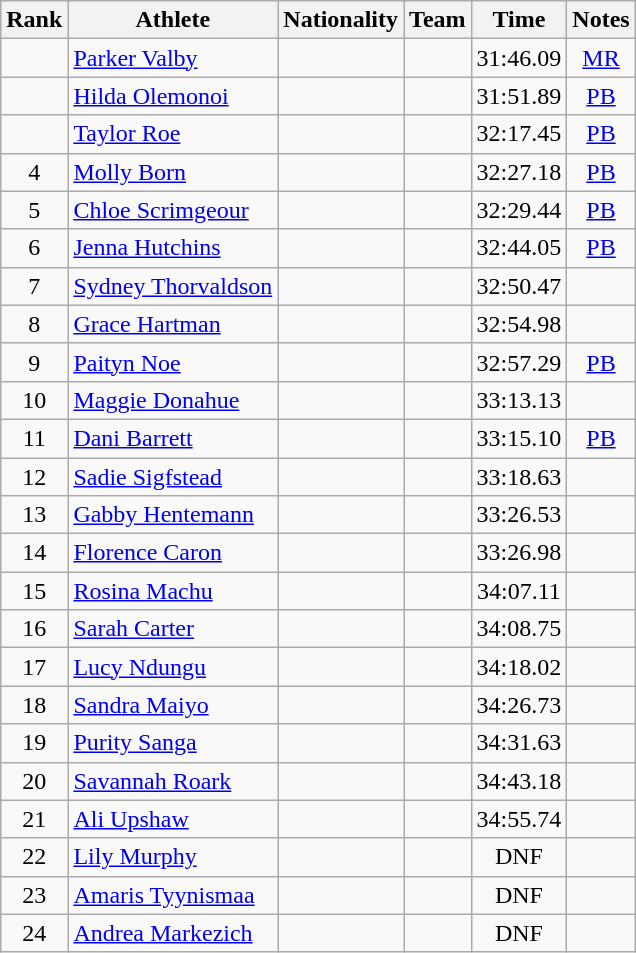<table class="wikitable sortable plainrowheaders" style="text-align:center">
<tr>
<th scope="col">Rank</th>
<th scope="col">Athlete</th>
<th scope="col">Nationality</th>
<th scope="col">Team</th>
<th scope="col">Time</th>
<th scope="col">Notes</th>
</tr>
<tr>
<td></td>
<td align=left><a href='#'>Parker Valby</a></td>
<td align=left></td>
<td></td>
<td>31:46.09</td>
<td><a href='#'>MR</a></td>
</tr>
<tr>
<td></td>
<td align=left><a href='#'>Hilda Olemonoi</a></td>
<td align=left></td>
<td></td>
<td>31:51.89</td>
<td><a href='#'><abbr>PB</abbr></a></td>
</tr>
<tr>
<td></td>
<td align=left><a href='#'>Taylor Roe</a></td>
<td align=left></td>
<td></td>
<td>32:17.45</td>
<td><a href='#'><abbr>PB</abbr></a></td>
</tr>
<tr>
<td>4</td>
<td align=left><a href='#'>Molly Born</a></td>
<td align=left></td>
<td></td>
<td>32:27.18</td>
<td><a href='#'><abbr>PB</abbr></a></td>
</tr>
<tr>
<td>5</td>
<td align=left><a href='#'>Chloe Scrimgeour</a></td>
<td align=left></td>
<td></td>
<td>32:29.44</td>
<td><a href='#'><abbr>PB</abbr></a></td>
</tr>
<tr>
<td>6</td>
<td align=left><a href='#'>Jenna Hutchins</a></td>
<td align=left></td>
<td></td>
<td>32:44.05</td>
<td><a href='#'><abbr>PB</abbr></a></td>
</tr>
<tr>
<td>7</td>
<td align=left><a href='#'>Sydney Thorvaldson</a></td>
<td align=left></td>
<td></td>
<td>32:50.47</td>
<td></td>
</tr>
<tr>
<td>8</td>
<td align=left><a href='#'>Grace Hartman</a></td>
<td align=left></td>
<td></td>
<td>32:54.98</td>
<td></td>
</tr>
<tr>
<td>9</td>
<td align=left><a href='#'>Paityn Noe</a></td>
<td align=left></td>
<td></td>
<td>32:57.29</td>
<td><a href='#'><abbr>PB</abbr></a></td>
</tr>
<tr>
<td>10</td>
<td align=left><a href='#'>Maggie Donahue</a></td>
<td align=left></td>
<td></td>
<td>33:13.13</td>
<td></td>
</tr>
<tr>
<td>11</td>
<td align=left><a href='#'>Dani Barrett</a></td>
<td align=left></td>
<td></td>
<td>33:15.10</td>
<td><a href='#'><abbr>PB</abbr></a></td>
</tr>
<tr>
<td>12</td>
<td align=left><a href='#'>Sadie Sigfstead</a></td>
<td align=left></td>
<td></td>
<td>33:18.63</td>
<td></td>
</tr>
<tr>
<td>13</td>
<td align=left><a href='#'>Gabby Hentemann</a></td>
<td align=left></td>
<td></td>
<td>33:26.53</td>
<td></td>
</tr>
<tr>
<td>14</td>
<td align=left><a href='#'>Florence Caron</a></td>
<td align=left></td>
<td></td>
<td>33:26.98</td>
<td></td>
</tr>
<tr>
<td>15</td>
<td align=left><a href='#'>Rosina Machu</a></td>
<td align=left></td>
<td></td>
<td>34:07.11</td>
<td></td>
</tr>
<tr>
<td>16</td>
<td align=left><a href='#'>Sarah Carter</a></td>
<td align=left></td>
<td></td>
<td>34:08.75</td>
<td></td>
</tr>
<tr>
<td>17</td>
<td align=left><a href='#'>Lucy Ndungu</a></td>
<td align=left></td>
<td></td>
<td>34:18.02</td>
<td></td>
</tr>
<tr>
<td>18</td>
<td align=left><a href='#'>Sandra Maiyo</a></td>
<td align=left></td>
<td></td>
<td>34:26.73</td>
<td></td>
</tr>
<tr>
<td>19</td>
<td align=left><a href='#'>Purity Sanga</a></td>
<td align=left></td>
<td></td>
<td>34:31.63</td>
<td></td>
</tr>
<tr>
<td>20</td>
<td align=left><a href='#'>Savannah Roark</a></td>
<td align=left></td>
<td></td>
<td>34:43.18</td>
<td></td>
</tr>
<tr>
<td>21</td>
<td align=left><a href='#'>Ali Upshaw</a></td>
<td align=left></td>
<td></td>
<td>34:55.74</td>
<td></td>
</tr>
<tr>
<td>22</td>
<td align=left><a href='#'>Lily Murphy</a></td>
<td align=left></td>
<td></td>
<td>DNF</td>
<td></td>
</tr>
<tr>
<td>23</td>
<td align=left><a href='#'>Amaris Tyynismaa</a></td>
<td align=left></td>
<td></td>
<td>DNF</td>
<td></td>
</tr>
<tr>
<td>24</td>
<td align=left><a href='#'>Andrea Markezich</a></td>
<td align=left></td>
<td></td>
<td>DNF</td>
<td></td>
</tr>
</table>
